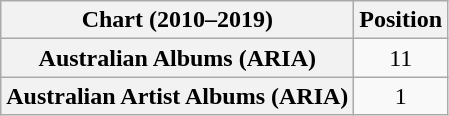<table class="wikitable plainrowheaders" style="text-align:center">
<tr>
<th scope="col">Chart (2010–2019)</th>
<th scope="col">Position</th>
</tr>
<tr>
<th scope="row">Australian Albums (ARIA)</th>
<td>11</td>
</tr>
<tr>
<th scope="row">Australian Artist Albums (ARIA)</th>
<td>1</td>
</tr>
</table>
